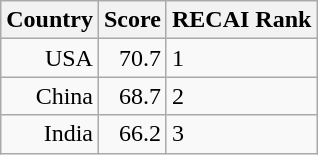<table class="wikitable sortable" border="1">
<tr>
<th>Country</th>
<th>Score</th>
<th>RECAI Rank</th>
</tr>
<tr>
<td align="right">USA</td>
<td align="right">70.7</td>
<td>1</td>
</tr>
<tr>
<td align="right">China</td>
<td align="right">68.7</td>
<td>2</td>
</tr>
<tr>
<td align="right">India</td>
<td align="right">66.2</td>
<td>3</td>
</tr>
</table>
